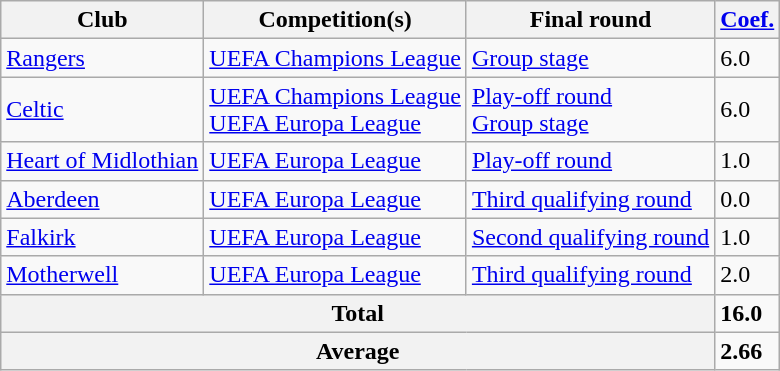<table class="wikitable">
<tr>
<th>Club</th>
<th>Competition(s)</th>
<th>Final round</th>
<th><a href='#'>Coef.</a></th>
</tr>
<tr>
<td><a href='#'>Rangers</a></td>
<td><a href='#'>UEFA Champions League</a></td>
<td><a href='#'>Group stage</a></td>
<td>6.0</td>
</tr>
<tr>
<td><a href='#'>Celtic</a></td>
<td><a href='#'>UEFA Champions League</a><br> <a href='#'>UEFA Europa League</a></td>
<td><a href='#'>Play-off round</a><br> <a href='#'>Group stage</a></td>
<td>6.0</td>
</tr>
<tr>
<td><a href='#'>Heart of Midlothian</a></td>
<td><a href='#'>UEFA Europa League</a></td>
<td><a href='#'>Play-off round</a></td>
<td>1.0</td>
</tr>
<tr>
<td><a href='#'>Aberdeen</a></td>
<td><a href='#'>UEFA Europa League</a></td>
<td><a href='#'>Third qualifying round</a></td>
<td>0.0</td>
</tr>
<tr>
<td><a href='#'>Falkirk</a></td>
<td><a href='#'>UEFA Europa League</a></td>
<td><a href='#'>Second qualifying round</a></td>
<td>1.0</td>
</tr>
<tr>
<td><a href='#'>Motherwell</a></td>
<td><a href='#'>UEFA Europa League</a></td>
<td><a href='#'>Third qualifying round</a></td>
<td>2.0</td>
</tr>
<tr>
<th colspan=3>Total</th>
<td><strong>16.0</strong></td>
</tr>
<tr>
<th colspan=3>Average</th>
<td><strong>2.66</strong></td>
</tr>
</table>
